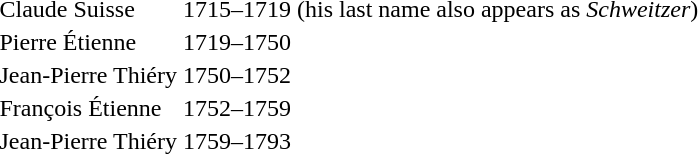<table>
<tr>
<td>Claude Suisse</td>
<td>1715–1719 (his last name also appears as <em>Schweitzer</em>)</td>
</tr>
<tr>
<td>Pierre Étienne</td>
<td>1719–1750</td>
</tr>
<tr>
<td>Jean-Pierre Thiéry</td>
<td>1750–1752</td>
</tr>
<tr>
<td>François Étienne</td>
<td>1752–1759</td>
</tr>
<tr>
<td>Jean-Pierre Thiéry</td>
<td>1759–1793</td>
</tr>
</table>
